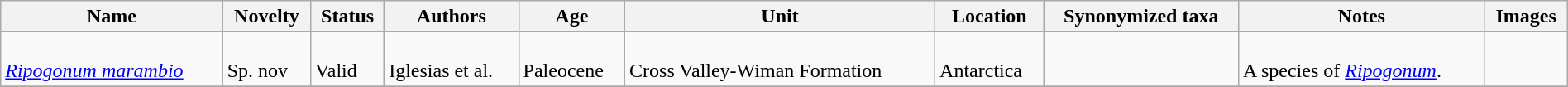<table class="wikitable sortable" align="center" width="100%">
<tr>
<th>Name</th>
<th>Novelty</th>
<th>Status</th>
<th>Authors</th>
<th>Age</th>
<th>Unit</th>
<th>Location</th>
<th>Synonymized taxa</th>
<th>Notes</th>
<th>Images</th>
</tr>
<tr>
<td><br><em><a href='#'>Ripogonum marambio</a></em></td>
<td><br>Sp. nov</td>
<td><br>Valid</td>
<td><br>Iglesias et al.</td>
<td><br>Paleocene</td>
<td><br>Cross Valley-Wiman Formation</td>
<td><br>Antarctica</td>
<td></td>
<td><br>A species of <em><a href='#'>Ripogonum</a></em>.</td>
<td></td>
</tr>
<tr>
</tr>
</table>
